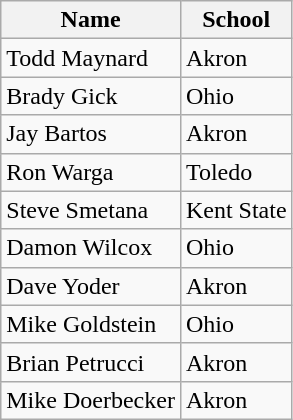<table class=wikitable>
<tr>
<th>Name</th>
<th>School</th>
</tr>
<tr>
<td>Todd Maynard</td>
<td>Akron</td>
</tr>
<tr>
<td>Brady Gick</td>
<td>Ohio</td>
</tr>
<tr>
<td>Jay Bartos</td>
<td>Akron</td>
</tr>
<tr>
<td>Ron Warga</td>
<td>Toledo</td>
</tr>
<tr>
<td>Steve Smetana</td>
<td>Kent State</td>
</tr>
<tr>
<td>Damon Wilcox</td>
<td>Ohio</td>
</tr>
<tr>
<td>Dave Yoder</td>
<td>Akron</td>
</tr>
<tr>
<td>Mike Goldstein</td>
<td>Ohio</td>
</tr>
<tr>
<td>Brian Petrucci</td>
<td>Akron</td>
</tr>
<tr>
<td>Mike Doerbecker</td>
<td>Akron</td>
</tr>
</table>
